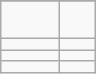<table class="wikitable">
<tr style="vertical-align: top;">
</tr>
<tr>
<td>        </td>
<td>    </td>
</tr>
<tr>
<td></td>
<td></td>
</tr>
<tr>
<td></td>
<td></td>
</tr>
<tr>
<td></td>
<td></td>
</tr>
</table>
